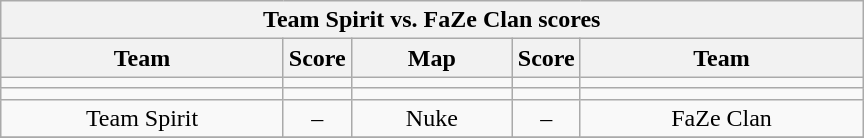<table class="wikitable" style="text-align: center;">
<tr>
<th colspan=5>Team Spirit vs. FaZe Clan scores</th>
</tr>
<tr>
<th width="181px">Team</th>
<th width="20px">Score</th>
<th width="100px">Map</th>
<th width="20px">Score</th>
<th width="181px">Team</th>
</tr>
<tr>
<td></td>
<td></td>
<td></td>
<td></td>
<td></td>
</tr>
<tr>
<td></td>
<td></td>
<td></td>
<td></td>
<td></td>
</tr>
<tr>
<td>Team Spirit</td>
<td>–</td>
<td>Nuke</td>
<td>–</td>
<td>FaZe Clan</td>
</tr>
<tr>
</tr>
</table>
